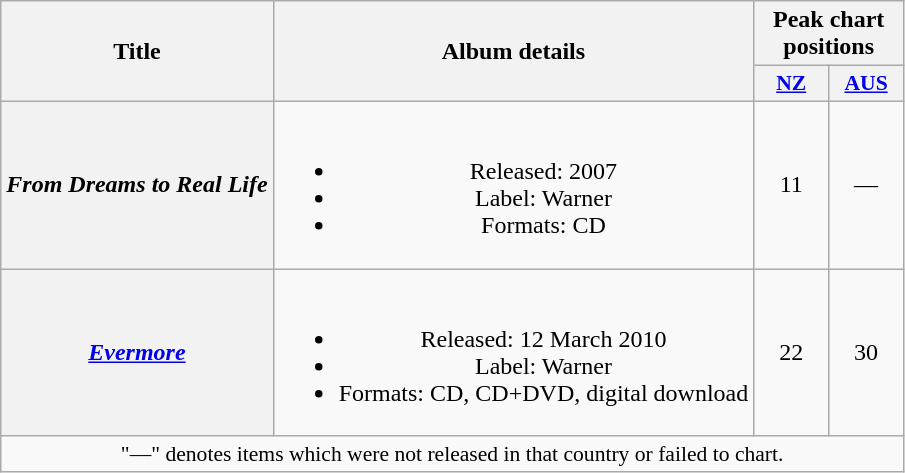<table class="wikitable plainrowheaders" style="text-align:center;">
<tr>
<th scope="col" rowspan="2">Title</th>
<th scope="col" rowspan="2">Album details</th>
<th scope="col" colspan="2">Peak chart positions</th>
</tr>
<tr>
<th scope="col" style="width:3em;font-size:90%;"><a href='#'>NZ</a><br></th>
<th scope="col" style="width:3em;font-size:90%;"><a href='#'>AUS</a><br></th>
</tr>
<tr>
<th scope="row"><em>From Dreams to Real Life</em></th>
<td><br><ul><li>Released: 2007 </li><li>Label: Warner</li><li>Formats: CD</li></ul></td>
<td>11</td>
<td>—</td>
</tr>
<tr>
<th scope="row"><em><a href='#'>Evermore</a></em></th>
<td><br><ul><li>Released: 12 March 2010 </li><li>Label: Warner</li><li>Formats: CD, CD+DVD, digital download</li></ul></td>
<td>22</td>
<td>30</td>
</tr>
<tr>
<td colspan="4" style="font-size:90%;">"—" denotes items which were not released in that country or failed to chart.</td>
</tr>
</table>
